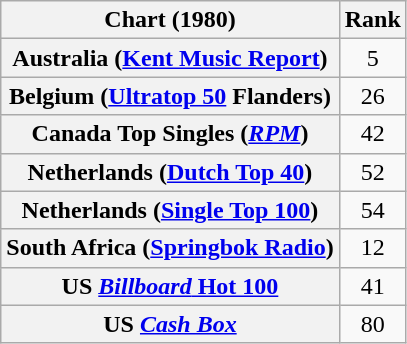<table class="wikitable sortable plainrowheaders">
<tr>
<th>Chart (1980)</th>
<th>Rank</th>
</tr>
<tr>
<th scope="row">Australia (<a href='#'>Kent Music Report</a>)</th>
<td align="center">5</td>
</tr>
<tr>
<th scope="row">Belgium (<a href='#'>Ultratop 50</a> Flanders)</th>
<td align="center">26</td>
</tr>
<tr>
<th scope="row">Canada Top Singles (<em><a href='#'>RPM</a></em>)</th>
<td align="center">42</td>
</tr>
<tr>
<th scope="row">Netherlands (<a href='#'>Dutch Top 40</a>)</th>
<td align="center">52</td>
</tr>
<tr>
<th scope="row">Netherlands (<a href='#'>Single Top 100</a>)</th>
<td align="center">54</td>
</tr>
<tr>
<th scope="row">South Africa (<a href='#'>Springbok Radio</a>)</th>
<td align="center">12</td>
</tr>
<tr>
<th scope="row">US <a href='#'><em>Billboard</em> Hot 100</a></th>
<td align="center">41</td>
</tr>
<tr>
<th scope="row">US <em><a href='#'>Cash Box</a></em></th>
<td align="center">80</td>
</tr>
</table>
